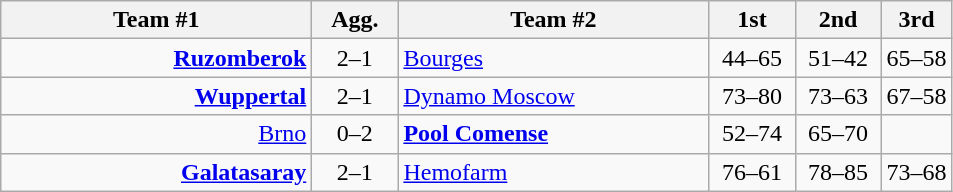<table class=wikitable style="text-align:center">
<tr>
<th width=200>Team #1</th>
<th width=50>Agg.</th>
<th width=200>Team #2</th>
<th width=50>1st</th>
<th width=50>2nd</th>
<th wifth=50>3rd</th>
</tr>
<tr>
<td align=right><strong><a href='#'>Ruzomberok</a></strong> </td>
<td align=center>2–1</td>
<td align=left> <a href='#'>Bourges</a></td>
<td align=center>44–65</td>
<td align=center>51–42</td>
<td align=center>65–58</td>
</tr>
<tr>
<td align=right><strong><a href='#'>Wuppertal</a></strong> </td>
<td align=center>2–1</td>
<td align=left> <a href='#'>Dynamo Moscow</a></td>
<td align=center>73–80</td>
<td align=center>73–63</td>
<td align=center>67–58</td>
</tr>
<tr>
<td align=right><a href='#'>Brno</a> </td>
<td align=center>0–2</td>
<td align=left> <strong><a href='#'>Pool Comense</a></strong></td>
<td align=center>52–74</td>
<td align=center>65–70</td>
</tr>
<tr>
<td align=right><strong><a href='#'>Galatasaray</a></strong> </td>
<td align=center>2–1</td>
<td align=left> <a href='#'>Hemofarm</a></td>
<td align=center>76–61</td>
<td align=center>78–85</td>
<td align=center>73–68</td>
</tr>
</table>
